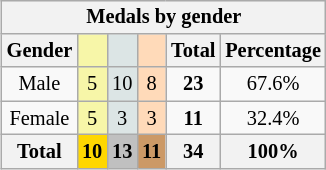<table class=wikitable style=font-size:85%;float:right;text-align:center>
<tr>
<th colspan=6>Medals by gender</th>
</tr>
<tr>
<th>Gender</th>
<td bgcolor=F7F6A8></td>
<td bgcolor=DCE5E5></td>
<td bgcolor=FFDAB9></td>
<th>Total</th>
<th>Percentage</th>
</tr>
<tr>
<td>Male</td>
<td bgcolor=F7F6A8>5</td>
<td bgcolor=DCE5E5>10</td>
<td bgcolor=FFDAB9>8</td>
<td><strong>23</strong></td>
<td>67.6%</td>
</tr>
<tr>
<td>Female</td>
<td bgcolor=F7F6A8>5</td>
<td bgcolor=DCE5E5>3</td>
<td bgcolor=FFDAB9>3</td>
<td><strong>11</strong></td>
<td>32.4%</td>
</tr>
<tr>
<th>Total</th>
<th style=background:gold>10</th>
<th style=background:silver>13</th>
<th style=background:#c96>11</th>
<th>34</th>
<th>100%</th>
</tr>
</table>
